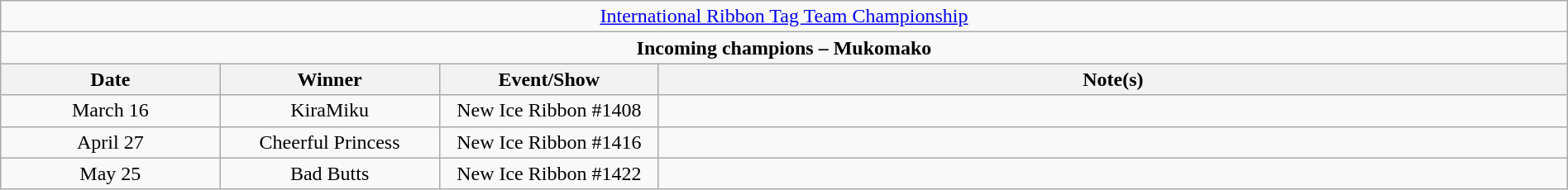<table class="wikitable" style="text-align:center; width:100%;">
<tr>
<td colspan="4" style="text-align: center;"><a href='#'>International Ribbon Tag Team Championship</a></td>
</tr>
<tr>
<td colspan="4" style="text-align: center;"><strong>Incoming champions – Mukomako </strong></td>
</tr>
<tr>
<th width=14%>Date</th>
<th width=14%>Winner</th>
<th width=14%>Event/Show</th>
<th width=58%>Note(s)</th>
</tr>
<tr>
<td>March 16</td>
<td>KiraMiku<br></td>
<td>New Ice Ribbon #1408</td>
<td></td>
</tr>
<tr>
<td>April 27</td>
<td>Cheerful Princess<br></td>
<td>New Ice Ribbon #1416</td>
<td></td>
</tr>
<tr>
<td>May 25</td>
<td>Bad Butts<br></td>
<td>New Ice Ribbon #1422</td>
<td></td>
</tr>
</table>
